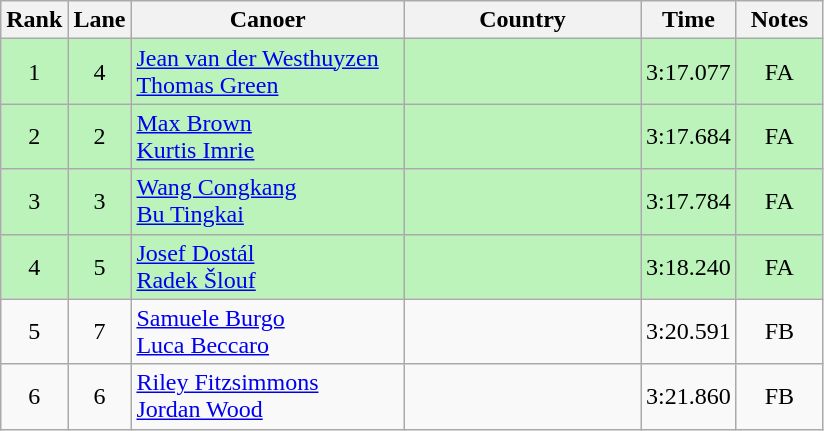<table class="wikitable" style="text-align:center;">
<tr>
<th width=30>Rank</th>
<th width=30>Lane</th>
<th width=175>Canoer</th>
<th width=150>Country</th>
<th width=30>Time</th>
<th width=50>Notes</th>
</tr>
<tr bgcolor=bbf3bb>
<td>1</td>
<td>4</td>
<td align=left><a href='#'>Jean van der Westhuyzen</a><br><a href='#'>Thomas Green</a></td>
<td align=left></td>
<td>3:17.077</td>
<td>FA</td>
</tr>
<tr bgcolor=bbf3bb>
<td>2</td>
<td>2</td>
<td align=left><a href='#'>Max Brown</a><br><a href='#'>Kurtis Imrie</a></td>
<td align=left></td>
<td>3:17.684</td>
<td>FA</td>
</tr>
<tr bgcolor=bbf3bb>
<td>3</td>
<td>3</td>
<td align=left><a href='#'>Wang Congkang</a><br><a href='#'>Bu Tingkai</a></td>
<td align=left></td>
<td>3:17.784</td>
<td>FA</td>
</tr>
<tr bgcolor=bbf3bb>
<td>4</td>
<td>5</td>
<td align=left><a href='#'>Josef Dostál</a><br><a href='#'>Radek Šlouf</a></td>
<td align=left></td>
<td>3:18.240</td>
<td>FA</td>
</tr>
<tr>
<td>5</td>
<td>7</td>
<td align=left><a href='#'>Samuele Burgo</a><br><a href='#'>Luca Beccaro</a></td>
<td align=left></td>
<td>3:20.591</td>
<td>FB</td>
</tr>
<tr>
<td>6</td>
<td>6</td>
<td align=left><a href='#'>Riley Fitzsimmons</a><br><a href='#'>Jordan Wood</a></td>
<td align=left></td>
<td>3:21.860</td>
<td>FB</td>
</tr>
</table>
